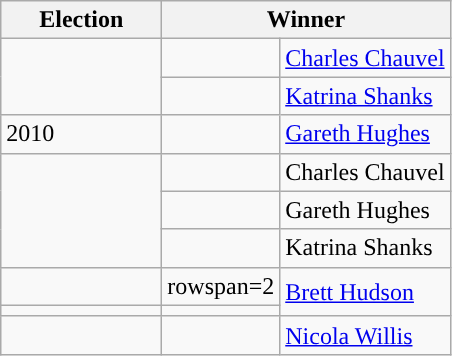<table class=wikitable>
<tr>
<th width=100>Election</th>
<th width=175 colspan=2>Winner</th>
</tr>
<tr>
<td rowspan=2></td>
<td></td>
<td><a href='#'>Charles Chauvel</a></td>
</tr>
<tr>
<td height=15 style="border-bottom:solid 0 grey; background:"></td>
<td><a href='#'>Katrina Shanks</a></td>
</tr>
<tr>
<td>2010</td>
<td></td>
<td><a href='#'>Gareth Hughes</a></td>
</tr>
<tr>
<td rowspan="3"></td>
<td height="15" style="border-top:solid 0 grey; background:"></td>
<td>Charles Chauvel</td>
</tr>
<tr>
<td></td>
<td>Gareth Hughes</td>
</tr>
<tr>
<td></td>
<td>Katrina Shanks</td>
</tr>
<tr>
<td></td>
<td>rowspan=2 </td>
<td rowspan=2><a href='#'>Brett Hudson</a></td>
</tr>
<tr>
<td></td>
</tr>
<tr>
<td></td>
<td></td>
<td><a href='#'>Nicola Willis</a></td>
</tr>
</table>
